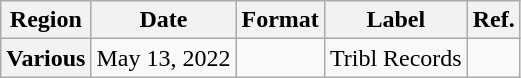<table class="wikitable plainrowheaders">
<tr>
<th scope="col">Region</th>
<th scope="col">Date</th>
<th scope="col">Format</th>
<th scope="col">Label</th>
<th scope="col">Ref.</th>
</tr>
<tr>
<th scope="row">Various</th>
<td>May 13, 2022</td>
<td></td>
<td>Tribl Records</td>
<td></td>
</tr>
</table>
